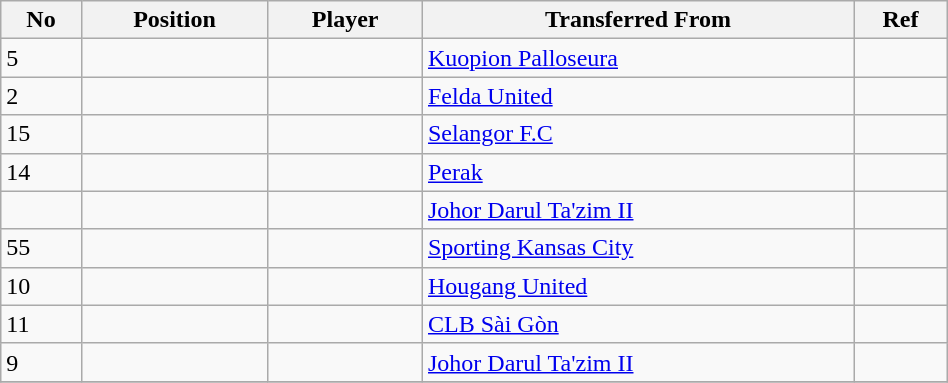<table class="wikitable sortable" style="width:50%; text-align:center; font-size:100%; text-align:left;">
<tr>
<th><strong>No</strong></th>
<th><strong>Position</strong></th>
<th><strong>Player</strong></th>
<th><strong>Transferred From</strong></th>
<th><strong>Ref</strong></th>
</tr>
<tr>
<td>5</td>
<td></td>
<td></td>
<td> <a href='#'>Kuopion Palloseura</a></td>
<td></td>
</tr>
<tr>
<td>2</td>
<td></td>
<td></td>
<td> <a href='#'>Felda United</a></td>
<td></td>
</tr>
<tr>
<td>15</td>
<td></td>
<td></td>
<td> <a href='#'>Selangor F.C</a></td>
<td></td>
</tr>
<tr>
<td>14</td>
<td></td>
<td></td>
<td> <a href='#'>Perak</a></td>
<td></td>
</tr>
<tr>
<td></td>
<td></td>
<td></td>
<td> <a href='#'>Johor Darul Ta'zim II</a></td>
<td></td>
</tr>
<tr>
<td>55</td>
<td></td>
<td></td>
<td> <a href='#'>Sporting Kansas City</a></td>
<td></td>
</tr>
<tr>
<td>10</td>
<td></td>
<td></td>
<td> <a href='#'>Hougang United</a></td>
<td></td>
</tr>
<tr>
<td>11</td>
<td></td>
<td></td>
<td> <a href='#'>CLB Sài Gòn</a></td>
<td></td>
</tr>
<tr>
<td>9</td>
<td></td>
<td></td>
<td> <a href='#'>Johor Darul Ta'zim II</a></td>
<td></td>
</tr>
<tr>
</tr>
</table>
